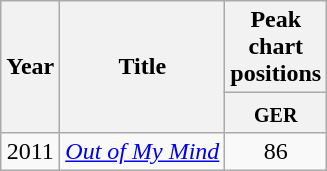<table class=wikitable style=text-align:center;>
<tr>
<th rowspan=2>Year</th>
<th rowspan=2>Title</th>
<th>Peak chart positions</th>
</tr>
<tr style="vertical-align:top;line-height:1.2">
<th width=25px><small>GER</small><br></th>
</tr>
<tr>
<td>2011</td>
<td align=left><em><a href='#'>Out of My Mind</a></em></td>
<td>86</td>
</tr>
</table>
